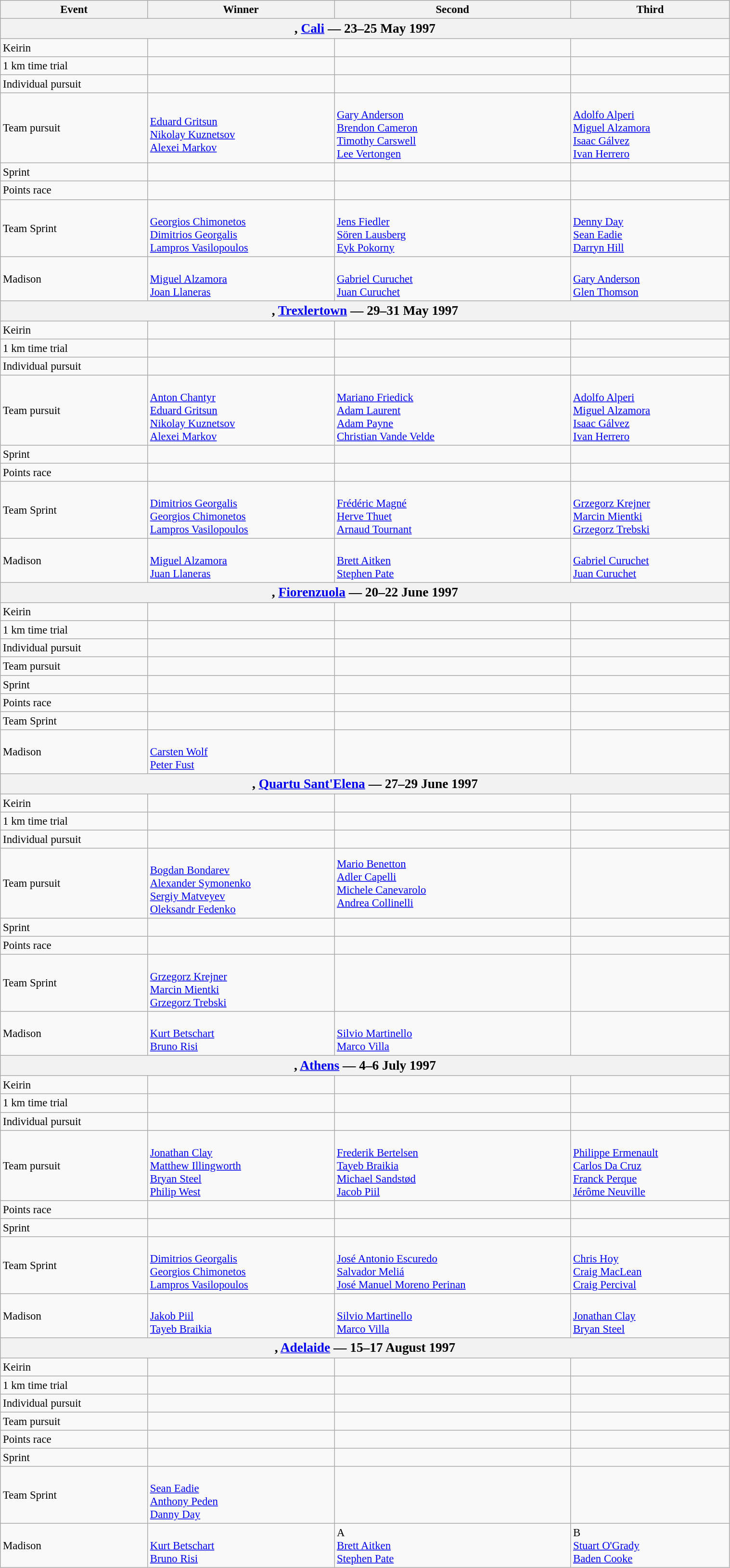<table class=wikitable style="font-size:95%" width="80%">
<tr>
<th>Event</th>
<th>Winner</th>
<th>Second</th>
<th>Third</th>
</tr>
<tr>
<th colspan=4><big>, <a href='#'>Cali</a> — 23–25 May 1997</big></th>
</tr>
<tr>
<td>Keirin</td>
<td></td>
<td></td>
<td></td>
</tr>
<tr>
<td>1 km time trial</td>
<td></td>
<td></td>
<td></td>
</tr>
<tr>
<td>Individual pursuit</td>
<td></td>
<td></td>
<td></td>
</tr>
<tr>
<td>Team pursuit</td>
<td><br><a href='#'>Eduard Gritsun</a><br><a href='#'>Nikolay Kuznetsov</a><br><a href='#'>Alexei Markov</a></td>
<td><br><a href='#'>Gary Anderson</a><br><a href='#'>Brendon Cameron</a><br><a href='#'>Timothy Carswell</a><br><a href='#'>Lee Vertongen</a></td>
<td><br><a href='#'>Adolfo Alperi</a><br><a href='#'>Miguel Alzamora</a><br><a href='#'>Isaac Gálvez</a><br><a href='#'>Ivan Herrero</a></td>
</tr>
<tr>
<td>Sprint</td>
<td></td>
<td></td>
<td></td>
</tr>
<tr>
<td>Points race</td>
<td></td>
<td></td>
<td></td>
</tr>
<tr>
<td>Team Sprint</td>
<td><br><a href='#'>Georgios Chimonetos</a><br><a href='#'>Dimitrios Georgalis</a><br><a href='#'>Lampros Vasilopoulos</a></td>
<td><br><a href='#'>Jens Fiedler</a><br><a href='#'>Sören Lausberg</a><br><a href='#'>Eyk Pokorny</a></td>
<td><br><a href='#'>Denny Day</a><br><a href='#'>Sean Eadie</a><br><a href='#'>Darryn Hill</a></td>
</tr>
<tr>
<td>Madison</td>
<td><br><a href='#'>Miguel Alzamora</a><br><a href='#'>Joan Llaneras</a></td>
<td><br><a href='#'>Gabriel Curuchet</a><br><a href='#'>Juan Curuchet</a></td>
<td><br><a href='#'>Gary Anderson</a><br><a href='#'>Glen Thomson</a></td>
</tr>
<tr>
<th colspan=4><big>, <a href='#'>Trexlertown</a> — 29–31 May 1997</big></th>
</tr>
<tr>
<td>Keirin</td>
<td></td>
<td></td>
<td></td>
</tr>
<tr>
<td>1 km time trial</td>
<td></td>
<td></td>
<td></td>
</tr>
<tr>
<td>Individual pursuit</td>
<td></td>
<td></td>
<td></td>
</tr>
<tr>
<td>Team pursuit</td>
<td><br> <a href='#'>Anton Chantyr</a><br> <a href='#'>Eduard Gritsun</a><br> <a href='#'>Nikolay Kuznetsov</a><br> <a href='#'>Alexei Markov</a></td>
<td><br> <a href='#'>Mariano Friedick</a><br> <a href='#'>Adam Laurent</a><br> <a href='#'>Adam Payne</a><br> <a href='#'>Christian Vande Velde</a></td>
<td><br> <a href='#'>Adolfo Alperi</a><br> <a href='#'>Miguel Alzamora</a><br> <a href='#'>Isaac Gálvez</a><br> <a href='#'>Ivan Herrero</a></td>
</tr>
<tr>
<td>Sprint</td>
<td></td>
<td></td>
<td></td>
</tr>
<tr>
<td>Points race</td>
<td></td>
<td></td>
<td></td>
</tr>
<tr>
<td>Team Sprint</td>
<td><br> <a href='#'>Dimitrios Georgalis</a><br> <a href='#'>Georgios Chimonetos</a><br> <a href='#'>Lampros Vasilopoulos</a></td>
<td><br> <a href='#'>Frédéric Magné</a><br> <a href='#'>Herve Thuet</a><br> <a href='#'>Arnaud Tournant</a></td>
<td><br> <a href='#'>Grzegorz Krejner</a><br> <a href='#'>Marcin Mientki</a><br> <a href='#'>Grzegorz Trebski</a></td>
</tr>
<tr>
<td>Madison</td>
<td><br> <a href='#'>Miguel Alzamora</a><br> <a href='#'>Juan Llaneras</a></td>
<td><br> <a href='#'>Brett Aitken</a><br> <a href='#'>Stephen Pate</a></td>
<td><br> <a href='#'>Gabriel Curuchet</a><br> <a href='#'>Juan Curuchet</a></td>
</tr>
<tr>
<th colspan=4><big>, <a href='#'>Fiorenzuola</a> — 20–22 June 1997</big></th>
</tr>
<tr>
<td>Keirin</td>
<td></td>
<td></td>
<td></td>
</tr>
<tr>
<td>1 km time trial</td>
<td></td>
<td></td>
<td></td>
</tr>
<tr>
<td>Individual pursuit</td>
<td></td>
<td></td>
<td></td>
</tr>
<tr>
<td>Team pursuit</td>
<td></td>
<td></td>
<td></td>
</tr>
<tr>
<td>Sprint</td>
<td></td>
<td></td>
<td></td>
</tr>
<tr>
<td>Points race</td>
<td></td>
<td></td>
<td></td>
</tr>
<tr>
<td>Team Sprint</td>
<td></td>
<td></td>
<td></td>
</tr>
<tr>
<td>Madison</td>
<td><br> <a href='#'>Carsten Wolf</a><br> <a href='#'>Peter Fust</a></td>
<td></td>
<td></td>
</tr>
<tr>
<th colspan=4><big>, <a href='#'>Quartu Sant'Elena</a> — 27–29 June 1997</big></th>
</tr>
<tr>
<td>Keirin</td>
<td></td>
<td></td>
<td></td>
</tr>
<tr>
<td>1 km time trial</td>
<td></td>
<td></td>
<td></td>
</tr>
<tr>
<td>Individual pursuit</td>
<td></td>
<td></td>
<td></td>
</tr>
<tr>
<td>Team pursuit</td>
<td><br> <a href='#'>Bogdan Bondarev</a><br> <a href='#'>Alexander Symonenko</a><br> <a href='#'>Sergiy Matveyev</a><br> <a href='#'>Oleksandr Fedenko</a></td>
<td> <a href='#'>Mario Benetton</a><br> <a href='#'>Adler Capelli</a><br> <a href='#'>Michele Canevarolo</a><br> <a href='#'>Andrea Collinelli</a></td>
<td></td>
</tr>
<tr>
<td>Sprint</td>
<td></td>
<td></td>
<td></td>
</tr>
<tr>
<td>Points race</td>
<td></td>
<td></td>
<td></td>
</tr>
<tr>
<td>Team Sprint</td>
<td><br> <a href='#'>Grzegorz Krejner</a><br> <a href='#'>Marcin Mientki</a><br> <a href='#'>Grzegorz Trebski</a></td>
<td></td>
<td></td>
</tr>
<tr>
<td>Madison</td>
<td><br> <a href='#'>Kurt Betschart</a><br> <a href='#'>Bruno Risi</a></td>
<td><br> <a href='#'>Silvio Martinello</a><br> <a href='#'>Marco Villa</a></td>
<td><br><br></td>
</tr>
<tr>
<th colspan=4><big>, <a href='#'>Athens</a> — 4–6 July 1997</big></th>
</tr>
<tr>
<td>Keirin</td>
<td></td>
<td></td>
<td></td>
</tr>
<tr>
<td>1 km time trial</td>
<td></td>
<td></td>
<td></td>
</tr>
<tr>
<td>Individual pursuit</td>
<td></td>
<td></td>
<td></td>
</tr>
<tr>
<td>Team pursuit</td>
<td><br> <a href='#'>Jonathan Clay</a><br> <a href='#'>Matthew Illingworth</a><br> <a href='#'>Bryan Steel</a><br> <a href='#'>Philip West</a></td>
<td><br> <a href='#'>Frederik Bertelsen</a><br> <a href='#'>Tayeb Braikia</a><br> <a href='#'>Michael Sandstød</a><br> <a href='#'>Jacob Piil</a></td>
<td><br> <a href='#'>Philippe Ermenault</a><br> <a href='#'>Carlos Da Cruz</a><br> <a href='#'>Franck Perque</a><br> <a href='#'>Jérôme Neuville</a></td>
</tr>
<tr>
<td>Points race</td>
<td></td>
<td></td>
<td></td>
</tr>
<tr>
<td>Sprint</td>
<td></td>
<td></td>
<td></td>
</tr>
<tr>
<td>Team Sprint</td>
<td><br>  <a href='#'>Dimitrios Georgalis</a><br> <a href='#'>Georgios Chimonetos</a><br> <a href='#'>Lampros Vasilopoulos</a></td>
<td><br> <a href='#'>José Antonio Escuredo</a><br> <a href='#'>Salvador Meliá</a><br> <a href='#'>José Manuel Moreno Perinan</a></td>
<td><br> <a href='#'>Chris Hoy</a><br> <a href='#'>Craig MacLean</a><br> <a href='#'>Craig Percival</a></td>
</tr>
<tr>
<td>Madison</td>
<td><br><a href='#'>Jakob Piil</a><br> <a href='#'>Tayeb Braikia</a></td>
<td><br> <a href='#'>Silvio Martinello</a><br> <a href='#'>Marco Villa</a></td>
<td><br> <a href='#'>Jonathan Clay</a><br> <a href='#'>Bryan Steel</a></td>
</tr>
<tr>
<th colspan=4><big>, <a href='#'>Adelaide</a> — 15–17 August 1997</big></th>
</tr>
<tr>
<td>Keirin</td>
<td></td>
<td></td>
<td></td>
</tr>
<tr>
<td>1 km time trial</td>
<td></td>
<td></td>
<td></td>
</tr>
<tr>
<td>Individual pursuit</td>
<td></td>
<td></td>
<td></td>
</tr>
<tr>
<td>Team pursuit</td>
<td></td>
<td></td>
<td></td>
</tr>
<tr>
<td>Points race</td>
<td></td>
<td></td>
<td></td>
</tr>
<tr>
<td>Sprint</td>
<td></td>
<td></td>
<td></td>
</tr>
<tr>
<td>Team Sprint</td>
<td><br> <a href='#'>Sean Eadie</a><br><a href='#'>Anthony Peden</a><br><a href='#'>Danny Day</a></td>
<td></td>
<td></td>
</tr>
<tr>
<td>Madison</td>
<td><br><a href='#'>Kurt Betschart</a><br> <a href='#'>Bruno Risi</a></td>
<td> A<br><a href='#'>Brett Aitken</a><br> <a href='#'>Stephen Pate</a></td>
<td> B<br> <a href='#'>Stuart O'Grady</a><br> <a href='#'>Baden Cooke</a></td>
</tr>
</table>
